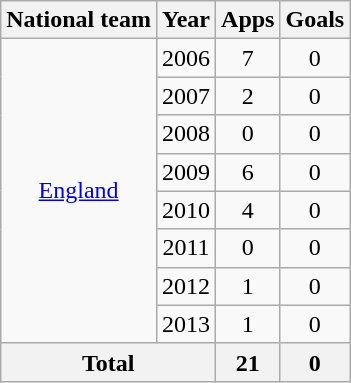<table class=wikitable style=text-align:center>
<tr>
<th>National team</th>
<th>Year</th>
<th>Apps</th>
<th>Goals</th>
</tr>
<tr>
<td rowspan="8"><a href='#'>England</a></td>
<td>2006</td>
<td>7</td>
<td>0</td>
</tr>
<tr>
<td>2007</td>
<td>2</td>
<td>0</td>
</tr>
<tr>
<td>2008</td>
<td>0</td>
<td>0</td>
</tr>
<tr>
<td>2009</td>
<td>6</td>
<td>0</td>
</tr>
<tr>
<td>2010</td>
<td>4</td>
<td>0</td>
</tr>
<tr>
<td>2011</td>
<td>0</td>
<td>0</td>
</tr>
<tr>
<td>2012</td>
<td>1</td>
<td>0</td>
</tr>
<tr>
<td>2013</td>
<td>1</td>
<td>0</td>
</tr>
<tr>
<th colspan="2">Total</th>
<th>21</th>
<th>0</th>
</tr>
</table>
